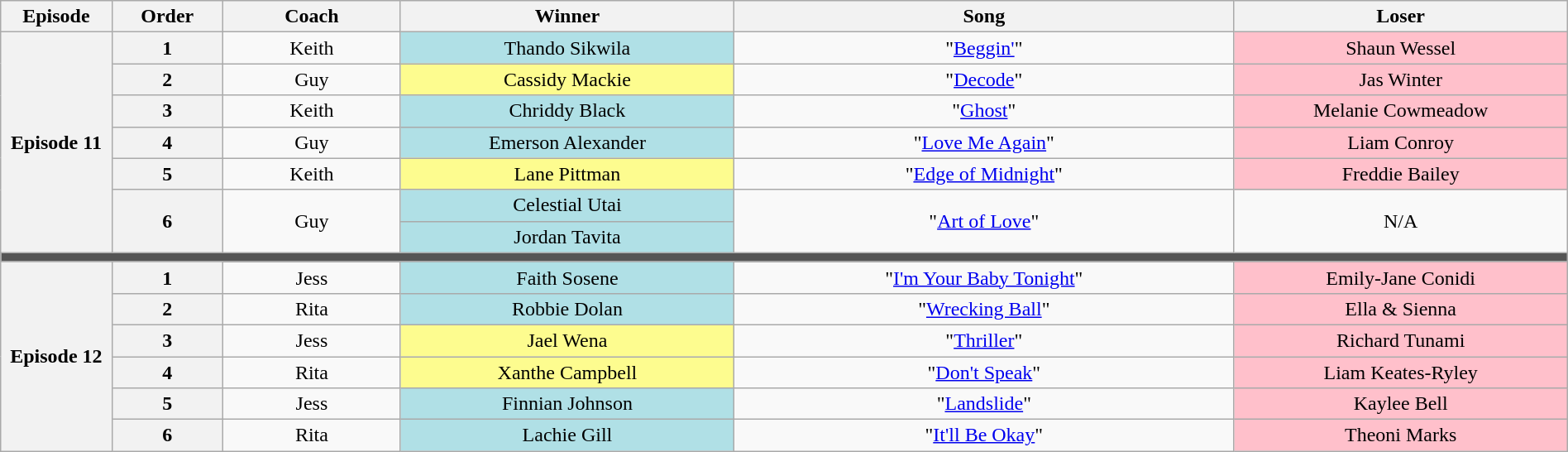<table class="wikitable" style="text-align: center; width:100%">
<tr>
<th style="width:05%">Episode</th>
<th style="width:05%">Order</th>
<th style="width:08%">Coach</th>
<th style="width:15%">Winner</th>
<th style="width:22.5%">Song</th>
<th style="width:15%">Loser</th>
</tr>
<tr>
<th rowspan="7" scope="row">Episode 11<br></th>
<th>1</th>
<td>Keith</td>
<td bgcolor="#b0e0e6">Thando Sikwila</td>
<td>"<a href='#'>Beggin'</a>"</td>
<td bgcolor="pink">Shaun Wessel</td>
</tr>
<tr>
<th>2</th>
<td>Guy</td>
<td bgcolor="#fdfc8f">Cassidy Mackie</td>
<td>"<a href='#'>Decode</a>"</td>
<td bgcolor="pink">Jas Winter</td>
</tr>
<tr>
<th>3</th>
<td>Keith</td>
<td bgcolor="#b0e0e6">Chriddy Black</td>
<td>"<a href='#'>Ghost</a>"</td>
<td bgcolor="pink">Melanie Cowmeadow</td>
</tr>
<tr>
<th>4</th>
<td>Guy</td>
<td bgcolor="#b0e0e6">Emerson Alexander</td>
<td>"<a href='#'>Love Me Again</a>"</td>
<td bgcolor="pink">Liam Conroy</td>
</tr>
<tr>
<th>5</th>
<td>Keith</td>
<td bgcolor="#fdfc8f">Lane Pittman</td>
<td>"<a href='#'>Edge of Midnight</a>"</td>
<td bgcolor="pink">Freddie Bailey</td>
</tr>
<tr>
<th rowspan="2">6</th>
<td rowspan="2">Guy</td>
<td bgcolor="#b0e0e6">Celestial Utai</td>
<td rowspan="2">"<a href='#'>Art of Love</a>"</td>
<td rowspan="2">N/A</td>
</tr>
<tr>
<td bgcolor="#b0e0e6">Jordan Tavita</td>
</tr>
<tr>
<td colspan="6" style="background:#555"></td>
</tr>
<tr>
<th scope="row" rowspan="6">Episode 12<br></th>
<th>1</th>
<td>Jess</td>
<td bgcolor="#b0e0e6">Faith Sosene</td>
<td>"<a href='#'>I'm Your Baby Tonight</a>"</td>
<td bgcolor="pink">Emily-Jane Conidi</td>
</tr>
<tr>
<th>2</th>
<td>Rita</td>
<td bgcolor="#b0e0e6">Robbie Dolan</td>
<td>"<a href='#'>Wrecking Ball</a>"</td>
<td bgcolor="pink">Ella & Sienna</td>
</tr>
<tr>
<th>3</th>
<td>Jess</td>
<td bgcolor="#fdfc8f">Jael Wena</td>
<td>"<a href='#'>Thriller</a>"</td>
<td bgcolor="pink">Richard Tunami</td>
</tr>
<tr>
<th>4</th>
<td>Rita</td>
<td bgcolor="#fdfc8f">Xanthe Campbell</td>
<td>"<a href='#'>Don't Speak</a>"</td>
<td bgcolor="pink">Liam Keates-Ryley</td>
</tr>
<tr>
<th>5</th>
<td>Jess</td>
<td bgcolor="#b0e0e6">Finnian Johnson</td>
<td>"<a href='#'>Landslide</a>"</td>
<td bgcolor="pink">Kaylee Bell</td>
</tr>
<tr>
<th>6</th>
<td>Rita</td>
<td bgcolor="#b0e0e6">Lachie Gill</td>
<td>"<a href='#'>It'll Be Okay</a>"</td>
<td bgcolor="pink">Theoni Marks</td>
</tr>
</table>
